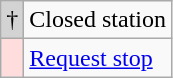<table class="wikitable" style="font-size:100%;">
<tr>
<td style="background-color:#D3D3D3">†</td>
<td>Closed station</td>
</tr>
<tr>
<td style="background-color:#FDD;"></td>
<td><a href='#'>Request stop</a></td>
</tr>
</table>
